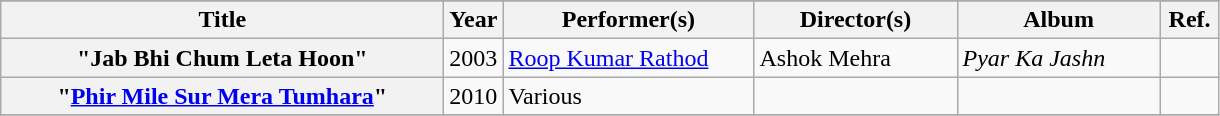<table class="wikitable plainrowheaders unsortable" style="text-align: margin;">
<tr>
</tr>
<tr>
<th scope="col" style="width: 18em;">Title</th>
<th scope="col" style="width: 2em;">Year</th>
<th scope="col" style="width: 10em;">Performer(s)</th>
<th scope="col" style="width: 8em;">Director(s)</th>
<th scope="col" style="width: 8em;">Album</th>
<th scope="col" style="width: 2em;">Ref.</th>
</tr>
<tr>
<th scope="row">"Jab Bhi Chum Leta Hoon"</th>
<td>2003</td>
<td><a href='#'>Roop Kumar Rathod</a></td>
<td>Ashok Mehra</td>
<td><em>Pyar Ka Jashn</em></td>
<td style="text-align: center;"></td>
</tr>
<tr>
<th scope="row">"<a href='#'>Phir Mile Sur Mera Tumhara</a>"</th>
<td>2010</td>
<td>Various</td>
<td></td>
<td></td>
<td></td>
</tr>
<tr>
</tr>
</table>
